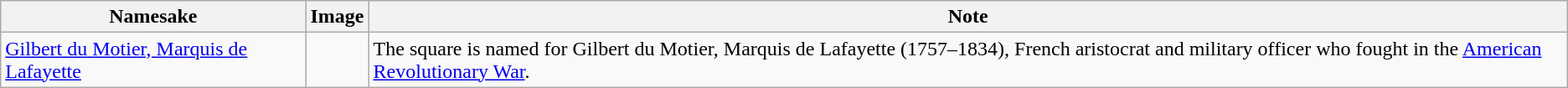<table class="wikitable">
<tr>
<th>Namesake</th>
<th>Image</th>
<th>Note</th>
</tr>
<tr>
<td><a href='#'>Gilbert du Motier, Marquis de Lafayette</a></td>
<td></td>
<td>The square is named for Gilbert du Motier, Marquis de Lafayette (1757–1834), French aristocrat and military officer who fought in the <a href='#'>American Revolutionary War</a>.</td>
</tr>
</table>
